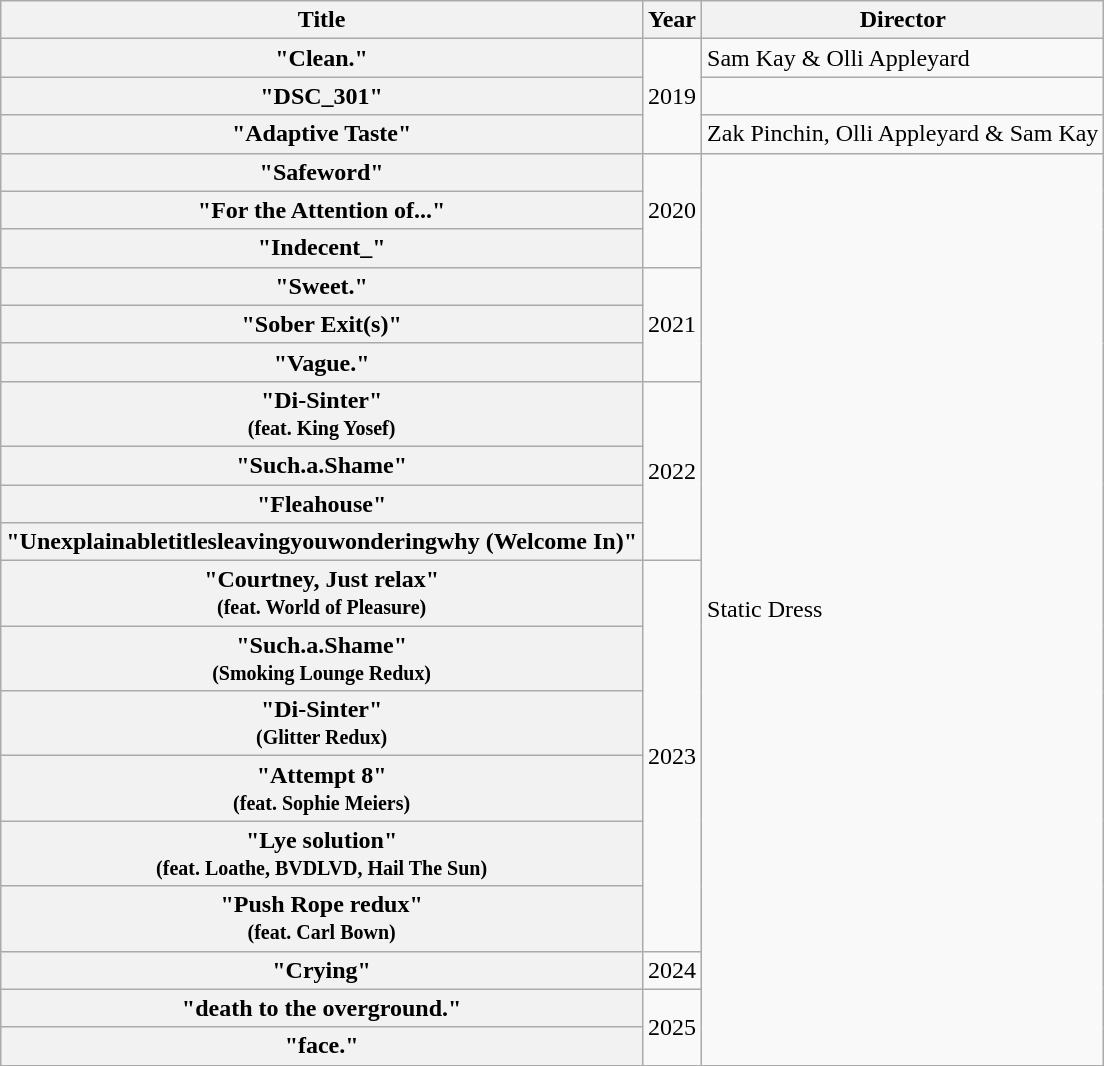<table class="wikitable plainrowheaders">
<tr>
<th>Title</th>
<th>Year</th>
<th>Director</th>
</tr>
<tr>
<th scope="row">"Clean."</th>
<td style="text-align:center;" rowspan="3">2019</td>
<td>Sam Kay & Olli Appleyard</td>
</tr>
<tr>
<th scope="row">"DSC_301"</th>
<td></td>
</tr>
<tr>
<th scope="row">"Adaptive Taste"</th>
<td>Zak Pinchin, Olli Appleyard & Sam Kay</td>
</tr>
<tr>
<th scope="row">"Safeword"</th>
<td rowspan="3">2020</td>
<td rowspan="19">Static Dress</td>
</tr>
<tr>
<th scope="row">"For the Attention of..."</th>
</tr>
<tr>
<th scope="row">"Indecent_"</th>
</tr>
<tr>
<th scope="row">"Sweet."</th>
<td rowspan="3">2021</td>
</tr>
<tr>
<th scope="row">"Sober Exit(s)"</th>
</tr>
<tr>
<th scope="row">"Vague."</th>
</tr>
<tr>
<th scope="row">"Di-Sinter"<br><small>(feat. King Yosef)</small></th>
<td rowspan="4">2022</td>
</tr>
<tr>
<th scope="row">"Such.a.Shame"</th>
</tr>
<tr>
<th scope="row">"Fleahouse"</th>
</tr>
<tr>
<th scope="row">"Unexplainabletitlesleavingyouwonderingwhy (Welcome In)"</th>
</tr>
<tr>
<th scope="row">"Courtney, Just relax"<br><small>(feat. World of Pleasure)</small></th>
<td rowspan="6">2023</td>
</tr>
<tr>
<th scope="row">"Such.a.Shame"<br><small>(Smoking Lounge Redux)</small></th>
</tr>
<tr>
<th scope="row">"Di-Sinter"<br><small>(Glitter Redux)</small></th>
</tr>
<tr>
<th scope="row">"Attempt 8"<br><small>(feat. Sophie Meiers)</small></th>
</tr>
<tr>
<th scope="row">"Lye solution"<br><small>(feat. Loathe, BVDLVD, Hail The Sun)</small></th>
</tr>
<tr>
<th scope="row">"Push Rope redux"<br><small>(feat. Carl Bown)</small></th>
</tr>
<tr>
<th scope="row">"Crying"</th>
<td>2024</td>
</tr>
<tr>
<th scope="row">"death to the overground."</th>
<td rowspan="2">2025</td>
</tr>
<tr>
<th>"face."</th>
</tr>
</table>
